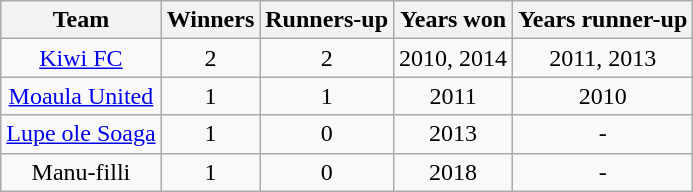<table class="wikitable plainrowheaders sortable">
<tr>
<th scope=col>Team</th>
<th scope=col>Winners</th>
<th scope=col>Runners-up</th>
<th scope=col class="unsortable">Years won</th>
<th scope=col class="unsortable">Years runner-up</th>
</tr>
<tr>
<td align=center><a href='#'>Kiwi FC</a></td>
<td align=center>2</td>
<td align=center>2</td>
<td align=center>2010, 2014</td>
<td align=center>2011, 2013</td>
</tr>
<tr>
<td align=center><a href='#'>Moaula United</a></td>
<td align=center>1</td>
<td align=center>1</td>
<td align=center>2011</td>
<td align=center>2010</td>
</tr>
<tr>
<td align=center><a href='#'>Lupe ole Soaga</a></td>
<td align=center>1</td>
<td align=center>0</td>
<td align=center>2013</td>
<td align=center>-</td>
</tr>
<tr>
<td align=center>Manu-filli</td>
<td align=center>1</td>
<td align=center>0</td>
<td align=center>2018</td>
<td align=center>-</td>
</tr>
</table>
